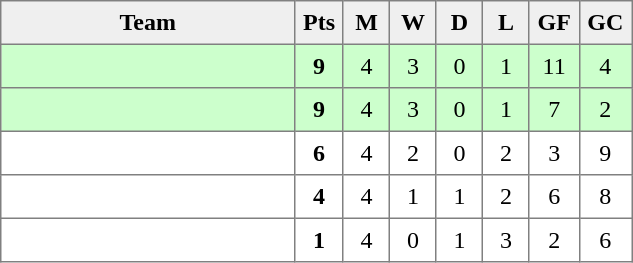<table style=border-collapse:collapse border=1 cellspacing=0 cellpadding=5>
<tr align=center bgcolor=#efefef>
<th width=185>Team</th>
<th width=20>Pts</th>
<th width=20>M</th>
<th width=20>W</th>
<th width=20>D</th>
<th width=20>L</th>
<th width=20>GF</th>
<th width=20>GC</th>
</tr>
<tr align=center bgcolor=#ccffcc>
<td style="text-align:left;"></td>
<td><strong>9</strong></td>
<td>4</td>
<td>3</td>
<td>0</td>
<td>1</td>
<td>11</td>
<td>4</td>
</tr>
<tr align=center bgcolor=#ccffcc>
<td style="text-align:left;"></td>
<td><strong>9</strong></td>
<td>4</td>
<td>3</td>
<td>0</td>
<td>1</td>
<td>7</td>
<td>2</td>
</tr>
<tr align=center>
<td style="text-align:left;"></td>
<td><strong>6</strong></td>
<td>4</td>
<td>2</td>
<td>0</td>
<td>2</td>
<td>3</td>
<td>9</td>
</tr>
<tr align=center>
<td style="text-align:left;"></td>
<td><strong>4</strong></td>
<td>4</td>
<td>1</td>
<td>1</td>
<td>2</td>
<td>6</td>
<td>8</td>
</tr>
<tr align=center>
<td style="text-align:left;"></td>
<td><strong>1</strong></td>
<td>4</td>
<td>0</td>
<td>1</td>
<td>3</td>
<td>2</td>
<td>6</td>
</tr>
</table>
